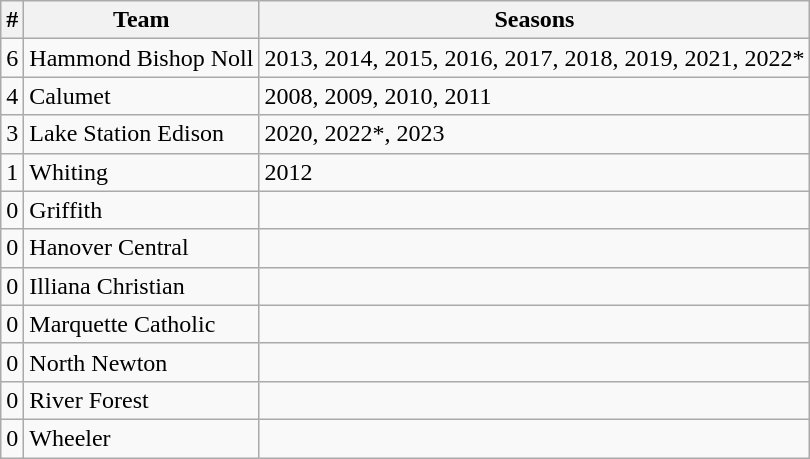<table class="wikitable" style=>
<tr>
<th>#</th>
<th>Team</th>
<th>Seasons</th>
</tr>
<tr>
<td>6</td>
<td>Hammond Bishop Noll</td>
<td>2013, 2014, 2015, 2016, 2017, 2018, 2019, 2021, 2022*</td>
</tr>
<tr>
<td>4</td>
<td>Calumet</td>
<td>2008, 2009, 2010, 2011</td>
</tr>
<tr>
<td>3</td>
<td>Lake Station Edison</td>
<td>2020, 2022*, 2023</td>
</tr>
<tr>
<td>1</td>
<td>Whiting</td>
<td>2012</td>
</tr>
<tr>
<td>0</td>
<td>Griffith</td>
<td></td>
</tr>
<tr>
<td>0</td>
<td>Hanover Central</td>
<td></td>
</tr>
<tr>
<td>0</td>
<td>Illiana Christian</td>
<td></td>
</tr>
<tr>
<td>0</td>
<td>Marquette Catholic</td>
<td></td>
</tr>
<tr>
<td>0</td>
<td>North Newton</td>
<td></td>
</tr>
<tr>
<td>0</td>
<td>River Forest</td>
<td></td>
</tr>
<tr>
<td>0</td>
<td>Wheeler</td>
<td></td>
</tr>
</table>
